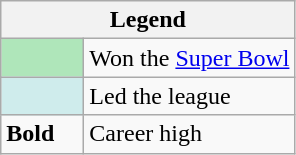<table class="wikitable mw-collapsible">
<tr>
<th colspan="2">Legend</th>
</tr>
<tr>
<td style="background:#afe6ba; width:3em;"></td>
<td>Won the <a href='#'>Super Bowl</a></td>
</tr>
<tr>
<td style="background:#cfecec; width:3em;"></td>
<td>Led the league</td>
</tr>
<tr>
<td><strong>Bold</strong></td>
<td>Career high</td>
</tr>
</table>
